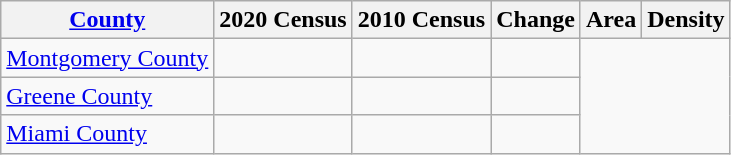<table class="wikitable sortable">
<tr>
<th><a href='#'>County</a></th>
<th>2020 Census</th>
<th>2010 Census</th>
<th>Change</th>
<th>Area</th>
<th>Density</th>
</tr>
<tr>
<td><a href='#'>Montgomery County</a></td>
<td></td>
<td></td>
<td></td>
</tr>
<tr>
<td><a href='#'>Greene County</a></td>
<td></td>
<td></td>
<td></td>
</tr>
<tr>
<td><a href='#'>Miami County</a></td>
<td></td>
<td></td>
<td></td>
</tr>
</table>
